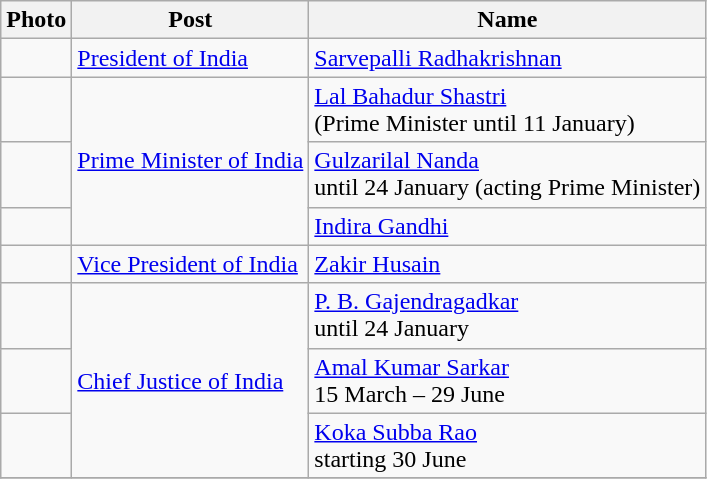<table class=wikitable>
<tr>
<th>Photo</th>
<th>Post</th>
<th>Name</th>
</tr>
<tr>
<td></td>
<td><a href='#'>President of India</a></td>
<td><a href='#'>Sarvepalli Radhakrishnan</a></td>
</tr>
<tr>
<td></td>
<td rowspan=3><a href='#'>Prime Minister of India</a></td>
<td><a href='#'>Lal Bahadur Shastri</a><br>(Prime Minister until 11 January)</td>
</tr>
<tr>
<td></td>
<td><a href='#'>Gulzarilal Nanda</a><br>until 24 January (acting Prime Minister)</td>
</tr>
<tr>
<td></td>
<td><a href='#'>Indira Gandhi</a></td>
</tr>
<tr +*>
<td></td>
<td><a href='#'>Vice President of India</a></td>
<td><a href='#'>Zakir Husain</a></td>
</tr>
<tr>
<td></td>
<td rowspan=3><a href='#'>Chief Justice of India</a></td>
<td><a href='#'>P. B. Gajendragadkar</a><br>until 24 January</td>
</tr>
<tr>
<td></td>
<td><a href='#'>Amal Kumar Sarkar</a><br>15 March – 29 June</td>
</tr>
<tr>
<td></td>
<td><a href='#'>Koka Subba Rao</a><br>starting 30 June</td>
</tr>
<tr>
</tr>
</table>
